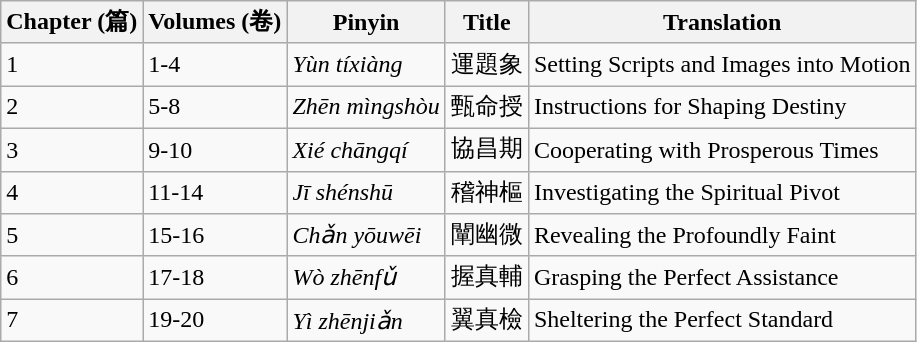<table class="wikitable">
<tr>
<th>Chapter (篇)</th>
<th>Volumes (卷)</th>
<th>Pinyin</th>
<th>Title</th>
<th>Translation</th>
</tr>
<tr>
<td>1</td>
<td>1-4</td>
<td><em>Yùn tíxiàng</em></td>
<td>運題象</td>
<td>Setting Scripts and Images into Motion</td>
</tr>
<tr>
<td>2</td>
<td>5-8</td>
<td><em>Zhēn mìngshòu</em></td>
<td>甄命授</td>
<td>Instructions for Shaping Destiny</td>
</tr>
<tr>
<td>3</td>
<td>9-10</td>
<td><em>Xié chāngqí</em></td>
<td>協昌期</td>
<td>Cooperating with Prosperous Times</td>
</tr>
<tr>
<td>4</td>
<td>11-14</td>
<td><em>Jī shénshū</em></td>
<td>稽神樞</td>
<td>Investigating the Spiritual Pivot</td>
</tr>
<tr>
<td>5</td>
<td>15-16</td>
<td><em>Chǎn yōuwēi</em></td>
<td>闡幽微</td>
<td>Revealing the Profoundly Faint</td>
</tr>
<tr>
<td>6</td>
<td>17-18</td>
<td><em>Wò zhēnfǔ</em></td>
<td>握真輔</td>
<td>Grasping the Perfect Assistance</td>
</tr>
<tr>
<td>7</td>
<td>19-20</td>
<td><em>Yì zhēnjiǎn</em></td>
<td>翼真檢</td>
<td>Sheltering the Perfect Standard</td>
</tr>
</table>
